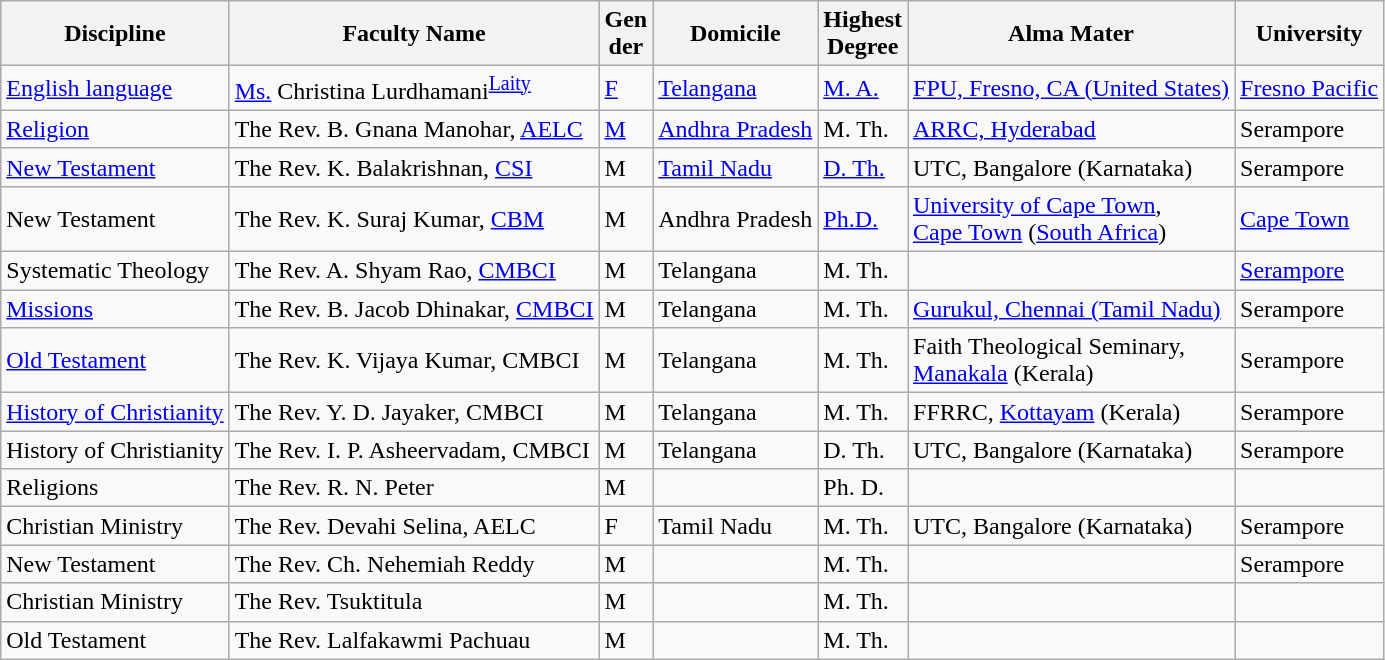<table class="wikitable sortable">
<tr>
<th>Discipline</th>
<th>Faculty Name</th>
<th>Gen<br>der</th>
<th>Domicile</th>
<th>Highest<br>Degree</th>
<th>Alma Mater</th>
<th>University</th>
</tr>
<tr>
<td><a href='#'>English language</a></td>
<td><a href='#'>Ms.</a> Christina Lurdhamani<sup><a href='#'>Laity</a></sup></td>
<td><a href='#'>F</a></td>
<td><a href='#'>Telangana</a></td>
<td><a href='#'>M. A.</a></td>
<td><a href='#'>FPU, Fresno, CA (United States)</a></td>
<td><a href='#'>Fresno Pacific</a></td>
</tr>
<tr>
<td><a href='#'>Religion</a></td>
<td>The Rev. B. Gnana Manohar, <a href='#'>AELC</a></td>
<td><a href='#'>M</a></td>
<td><a href='#'>Andhra Pradesh</a></td>
<td>M. Th.</td>
<td><a href='#'>ARRC, Hyderabad</a></td>
<td>Serampore</td>
</tr>
<tr>
<td><a href='#'>New Testament</a></td>
<td>The Rev. K. Balakrishnan, <a href='#'>CSI</a></td>
<td>M</td>
<td><a href='#'>Tamil Nadu</a></td>
<td><a href='#'>D. Th.</a></td>
<td>UTC, Bangalore (Karnataka)</td>
<td>Serampore</td>
</tr>
<tr>
<td>New Testament</td>
<td>The Rev. K. Suraj Kumar, <a href='#'>CBM</a></td>
<td>M</td>
<td>Andhra Pradesh</td>
<td><a href='#'>Ph.D.</a></td>
<td><a href='#'>University of Cape Town</a>,<br> <a href='#'>Cape Town</a> (<a href='#'>South Africa</a>)</td>
<td><a href='#'>Cape Town</a></td>
</tr>
<tr>
<td>Systematic Theology</td>
<td>The Rev. A. Shyam Rao, <a href='#'>CMBCI</a></td>
<td>M</td>
<td>Telangana</td>
<td>M. Th.</td>
<td></td>
<td><a href='#'>Serampore</a></td>
</tr>
<tr>
<td><a href='#'>Missions</a></td>
<td>The Rev. B. Jacob Dhinakar, <a href='#'>CMBCI</a></td>
<td>M</td>
<td>Telangana</td>
<td>M. Th.</td>
<td><a href='#'>Gurukul, Chennai (Tamil Nadu)</a></td>
<td>Serampore</td>
</tr>
<tr>
<td><a href='#'>Old Testament</a></td>
<td>The Rev. K. Vijaya Kumar, CMBCI</td>
<td>M</td>
<td>Telangana</td>
<td>M. Th.</td>
<td>Faith Theological Seminary,<br> <a href='#'>Manakala</a> (Kerala)</td>
<td>Serampore</td>
</tr>
<tr>
<td><a href='#'>History of Christianity</a></td>
<td>The Rev. Y. D. Jayaker, CMBCI</td>
<td>M</td>
<td>Telangana</td>
<td>M. Th.</td>
<td>FFRRC, <a href='#'>Kottayam</a> (Kerala)</td>
<td>Serampore</td>
</tr>
<tr>
<td>History of Christianity</td>
<td>The Rev. I. P. Asheervadam, CMBCI</td>
<td>M</td>
<td>Telangana</td>
<td>D. Th.</td>
<td>UTC, Bangalore (Karnataka)</td>
<td>Serampore</td>
</tr>
<tr>
<td>Religions</td>
<td>The Rev. R. N. Peter</td>
<td>M</td>
<td></td>
<td>Ph. D.</td>
<td></td>
<td></td>
</tr>
<tr>
<td>Christian Ministry</td>
<td>The Rev. Devahi Selina, AELC</td>
<td>F</td>
<td>Tamil Nadu</td>
<td>M. Th.</td>
<td>UTC, Bangalore (Karnataka)</td>
<td>Serampore</td>
</tr>
<tr>
<td>New Testament</td>
<td>The Rev. Ch. Nehemiah Reddy</td>
<td>M</td>
<td></td>
<td>M. Th.</td>
<td></td>
<td>Serampore</td>
</tr>
<tr>
<td>Christian Ministry</td>
<td>The Rev. Tsuktitula</td>
<td>M</td>
<td></td>
<td>M. Th.</td>
<td></td>
<td></td>
</tr>
<tr>
<td>Old Testament</td>
<td>The Rev. Lalfakawmi Pachuau</td>
<td>M</td>
<td></td>
<td>M. Th.</td>
<td></td>
<td></td>
</tr>
</table>
